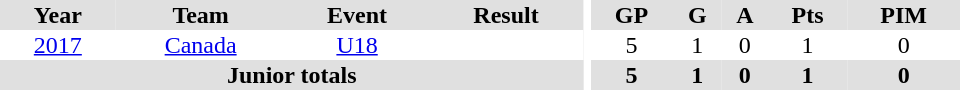<table border="0" cellpadding="1" cellspacing="0" ID="Table3" style="text-align:center; width:40em">
<tr ALIGN="center" bgcolor="#e0e0e0">
<th>Year</th>
<th>Team</th>
<th>Event</th>
<th>Result</th>
<th rowspan="99" bgcolor="#ffffff"></th>
<th>GP</th>
<th>G</th>
<th>A</th>
<th>Pts</th>
<th>PIM</th>
</tr>
<tr>
<td><a href='#'>2017</a></td>
<td><a href='#'>Canada</a></td>
<td><a href='#'>U18</a></td>
<td></td>
<td>5</td>
<td>1</td>
<td>0</td>
<td>1</td>
<td>0</td>
</tr>
<tr bgcolor="#e0e0e0">
<th colspan="4">Junior totals</th>
<th>5</th>
<th>1</th>
<th>0</th>
<th>1</th>
<th>0</th>
</tr>
</table>
